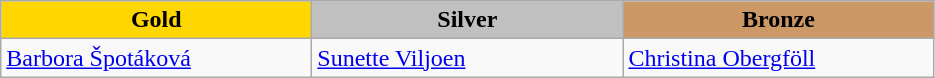<table class="wikitable" style="text-align:left">
<tr align="center">
<td width=200 bgcolor=gold><strong>Gold</strong></td>
<td width=200 bgcolor=silver><strong>Silver</strong></td>
<td width=200 bgcolor=CC9966><strong>Bronze</strong></td>
</tr>
<tr>
<td><a href='#'>Barbora Špotáková</a><br><em></em></td>
<td><a href='#'>Sunette Viljoen</a><br><em></em></td>
<td><a href='#'>Christina Obergföll</a><br><em></em></td>
</tr>
</table>
